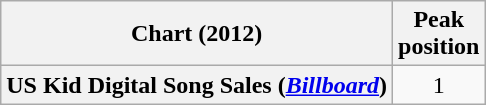<table class="wikitable plainrowheaders" style="text-align:center">
<tr>
<th scope="col">Chart (2012)</th>
<th scope="col">Peak<br>position</th>
</tr>
<tr>
<th scope="row">US Kid Digital Song Sales (<em><a href='#'>Billboard</a></em>)</th>
<td>1</td>
</tr>
</table>
